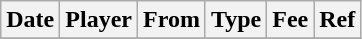<table class="wikitable">
<tr>
<th>Date</th>
<th>Player</th>
<th>From</th>
<th>Type</th>
<th>Fee</th>
<th>Ref</th>
</tr>
<tr>
</tr>
</table>
